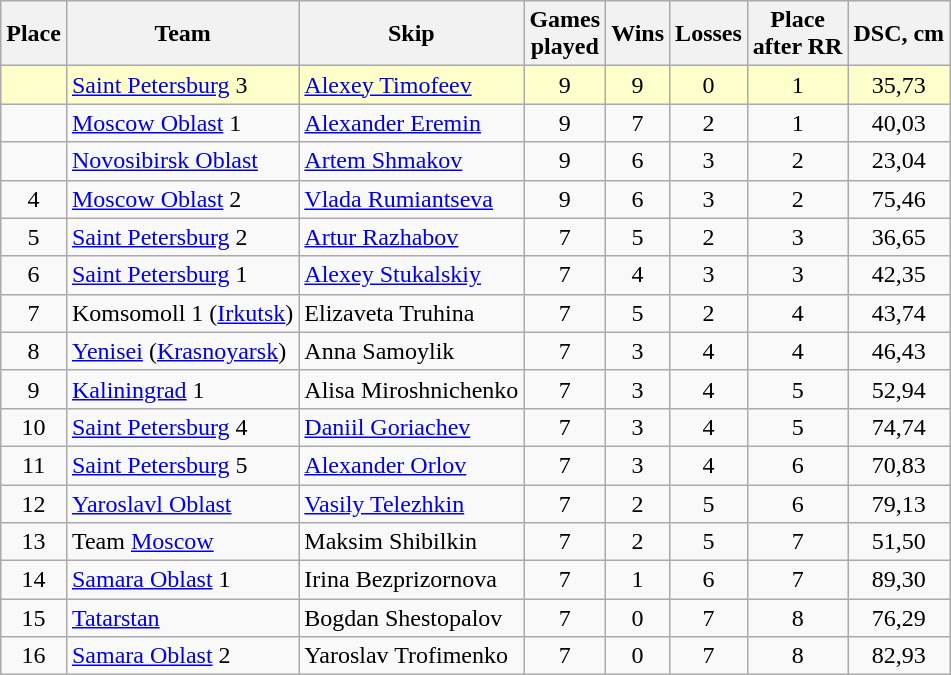<table class=wikitable style="text-align: center;">
<tr>
<th>Place</th>
<th>Team</th>
<th>Skip</th>
<th>Games<br>played</th>
<th>Wins</th>
<th>Losses</th>
<th>Place<br>after RR</th>
<th>DSC, cm</th>
</tr>
<tr style="background:#ffc;">
<td></td>
<td align=left><a href='#'>Saint Petersburg</a> 3</td>
<td align=left><a href='#'>Alexey Timofeev</a></td>
<td>9</td>
<td>9</td>
<td>0</td>
<td>1</td>
<td>35,73</td>
</tr>
<tr>
<td></td>
<td align=left><a href='#'>Moscow Oblast</a> 1</td>
<td align=left><a href='#'>Alexander Eremin</a></td>
<td>9</td>
<td>7</td>
<td>2</td>
<td>1</td>
<td>40,03</td>
</tr>
<tr>
<td></td>
<td align=left><a href='#'>Novosibirsk Oblast</a></td>
<td align=left><a href='#'>Artem Shmakov</a></td>
<td>9</td>
<td>6</td>
<td>3</td>
<td>2</td>
<td>23,04</td>
</tr>
<tr>
<td>4</td>
<td align=left><a href='#'>Moscow Oblast</a> 2</td>
<td align=left><a href='#'>Vlada Rumiantseva</a></td>
<td>9</td>
<td>6</td>
<td>3</td>
<td>2</td>
<td>75,46</td>
</tr>
<tr>
<td>5</td>
<td align=left><a href='#'>Saint Petersburg</a> 2</td>
<td align=left><a href='#'>Artur Razhabov</a></td>
<td>7</td>
<td>5</td>
<td>2</td>
<td>3</td>
<td>36,65</td>
</tr>
<tr>
<td>6</td>
<td align=left><a href='#'>Saint Petersburg</a> 1</td>
<td align=left><a href='#'>Alexey Stukalskiy</a></td>
<td>7</td>
<td>4</td>
<td>3</td>
<td>3</td>
<td>42,35</td>
</tr>
<tr>
<td>7</td>
<td align=left>Komsomoll 1 (<a href='#'>Irkutsk</a>)</td>
<td align=left>Elizaveta Truhina</td>
<td>7</td>
<td>5</td>
<td>2</td>
<td>4</td>
<td>43,74</td>
</tr>
<tr>
<td>8</td>
<td align=left><a href='#'>Yenisei</a> (<a href='#'>Krasnoyarsk</a>)</td>
<td align=left>Anna Samoylik</td>
<td>7</td>
<td>3</td>
<td>4</td>
<td>4</td>
<td>46,43</td>
</tr>
<tr>
<td>9</td>
<td align=left><a href='#'>Kaliningrad</a> 1</td>
<td align=left>Alisa Miroshnichenko</td>
<td>7</td>
<td>3</td>
<td>4</td>
<td>5</td>
<td>52,94</td>
</tr>
<tr>
<td>10</td>
<td align=left><a href='#'>Saint Petersburg</a> 4</td>
<td align=left><a href='#'>Daniil Goriachev</a></td>
<td>7</td>
<td>3</td>
<td>4</td>
<td>5</td>
<td>74,74</td>
</tr>
<tr>
<td>11</td>
<td align=left><a href='#'>Saint Petersburg</a> 5</td>
<td align=left><a href='#'>Alexander Orlov</a></td>
<td>7</td>
<td>3</td>
<td>4</td>
<td>6</td>
<td>70,83</td>
</tr>
<tr>
<td>12</td>
<td align=left><a href='#'>Yaroslavl Oblast</a></td>
<td align=left><a href='#'>Vasily Telezhkin</a></td>
<td>7</td>
<td>2</td>
<td>5</td>
<td>6</td>
<td>79,13</td>
</tr>
<tr>
<td>13</td>
<td align=left>Team <a href='#'>Moscow</a></td>
<td align=left>Maksim Shibilkin</td>
<td>7</td>
<td>2</td>
<td>5</td>
<td>7</td>
<td>51,50</td>
</tr>
<tr>
<td>14</td>
<td align=left><a href='#'>Samara Oblast</a> 1</td>
<td align=left>Irina Bezprizornova</td>
<td>7</td>
<td>1</td>
<td>6</td>
<td>7</td>
<td>89,30</td>
</tr>
<tr>
<td>15</td>
<td align=left><a href='#'>Tatarstan</a></td>
<td align=left>Bogdan Shestopalov</td>
<td>7</td>
<td>0</td>
<td>7</td>
<td>8</td>
<td>76,29</td>
</tr>
<tr>
<td>16</td>
<td align=left><a href='#'>Samara Oblast</a> 2</td>
<td align=left>Yaroslav Trofimenko</td>
<td>7</td>
<td>0</td>
<td>7</td>
<td>8</td>
<td>82,93</td>
</tr>
</table>
